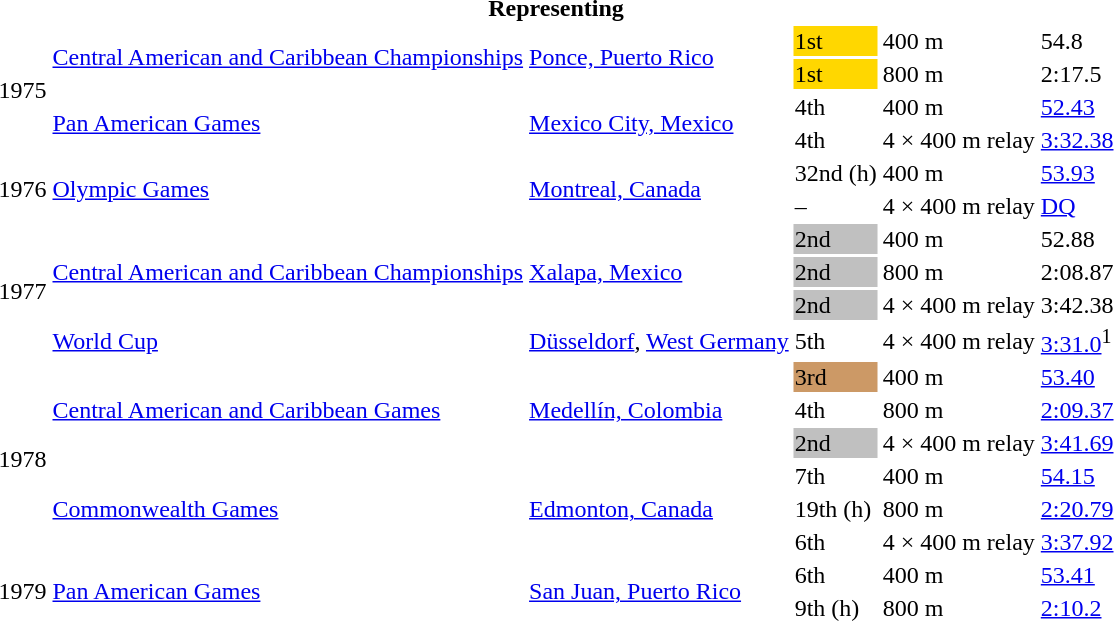<table>
<tr>
<th colspan="6">Representing </th>
</tr>
<tr>
<td rowspan=4>1975</td>
<td rowspan=2><a href='#'>Central American and Caribbean Championships</a></td>
<td rowspan=2><a href='#'>Ponce, Puerto Rico</a></td>
<td bgcolor=gold>1st</td>
<td>400 m</td>
<td>54.8</td>
</tr>
<tr>
<td bgcolor=gold>1st</td>
<td>800 m</td>
<td>2:17.5</td>
</tr>
<tr>
<td rowspan=2><a href='#'>Pan American Games</a></td>
<td rowspan=2><a href='#'>Mexico City, Mexico</a></td>
<td>4th</td>
<td>400 m</td>
<td><a href='#'>52.43</a></td>
</tr>
<tr>
<td>4th</td>
<td>4 × 400 m relay</td>
<td><a href='#'>3:32.38</a></td>
</tr>
<tr>
<td rowspan=2>1976</td>
<td rowspan=2><a href='#'>Olympic Games</a></td>
<td rowspan=2><a href='#'>Montreal, Canada</a></td>
<td>32nd (h)</td>
<td>400 m</td>
<td><a href='#'>53.93</a></td>
</tr>
<tr>
<td>–</td>
<td>4 × 400 m relay</td>
<td><a href='#'>DQ</a></td>
</tr>
<tr>
<td rowspan=4>1977</td>
<td rowspan=3><a href='#'>Central American and Caribbean Championships</a></td>
<td rowspan=3><a href='#'>Xalapa, Mexico</a></td>
<td bgcolor=silver>2nd</td>
<td>400 m</td>
<td>52.88</td>
</tr>
<tr>
<td bgcolor=silver>2nd</td>
<td>800 m</td>
<td>2:08.87</td>
</tr>
<tr>
<td bgcolor=silver>2nd</td>
<td>4 × 400 m relay</td>
<td>3:42.38</td>
</tr>
<tr>
<td><a href='#'>World Cup</a></td>
<td><a href='#'>Düsseldorf</a>, <a href='#'>West Germany</a></td>
<td>5th</td>
<td>4 × 400 m relay</td>
<td><a href='#'>3:31.0</a><sup>1</sup></td>
</tr>
<tr>
<td rowspan=6>1978</td>
<td rowspan=3><a href='#'>Central American and Caribbean Games</a></td>
<td rowspan=3><a href='#'>Medellín, Colombia</a></td>
<td bgcolor=cc9966>3rd</td>
<td>400 m</td>
<td><a href='#'>53.40</a></td>
</tr>
<tr>
<td>4th</td>
<td>800 m</td>
<td><a href='#'>2:09.37</a></td>
</tr>
<tr>
<td bgcolor=silver>2nd</td>
<td>4 × 400 m relay</td>
<td><a href='#'>3:41.69</a></td>
</tr>
<tr>
<td rowspan=3><a href='#'>Commonwealth Games</a></td>
<td rowspan=3><a href='#'>Edmonton, Canada</a></td>
<td>7th</td>
<td>400 m</td>
<td><a href='#'>54.15</a></td>
</tr>
<tr>
<td>19th (h)</td>
<td>800 m</td>
<td><a href='#'>2:20.79</a></td>
</tr>
<tr>
<td>6th</td>
<td>4 × 400 m relay</td>
<td><a href='#'>3:37.92</a></td>
</tr>
<tr>
<td rowspan=2>1979</td>
<td rowspan=2><a href='#'>Pan American Games</a></td>
<td rowspan=2><a href='#'>San Juan, Puerto Rico</a></td>
<td>6th</td>
<td>400 m</td>
<td><a href='#'>53.41</a></td>
</tr>
<tr>
<td>9th (h)</td>
<td>800 m</td>
<td><a href='#'>2:10.2</a></td>
</tr>
</table>
